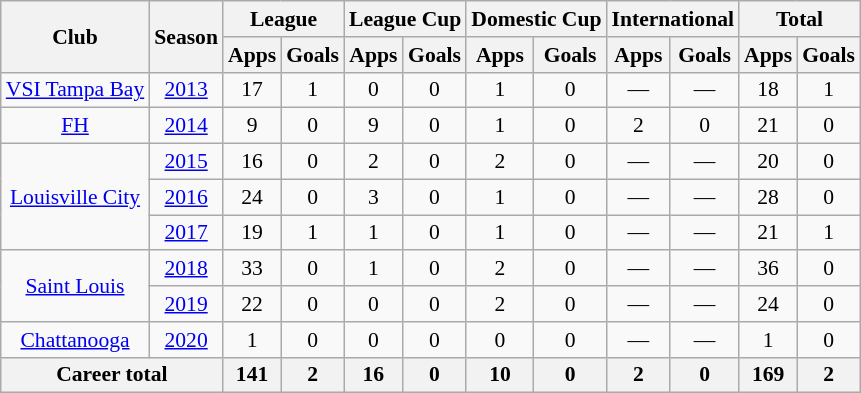<table class="wikitable" style="font-size:90%; text-align:center;">
<tr>
<th rowspan="2">Club</th>
<th rowspan="2">Season</th>
<th colspan="2">League</th>
<th colspan="2">League Cup</th>
<th colspan="2">Domestic Cup</th>
<th colspan="2">International</th>
<th colspan="2">Total</th>
</tr>
<tr>
<th>Apps</th>
<th>Goals</th>
<th>Apps</th>
<th>Goals</th>
<th>Apps</th>
<th>Goals</th>
<th>Apps</th>
<th>Goals</th>
<th>Apps</th>
<th>Goals</th>
</tr>
<tr>
<td rowspan="1"><a href='#'>VSI Tampa Bay</a></td>
<td><a href='#'>2013</a></td>
<td>17</td>
<td>1</td>
<td>0</td>
<td>0</td>
<td>1</td>
<td>0</td>
<td>—</td>
<td>—</td>
<td>18</td>
<td>1</td>
</tr>
<tr>
<td rowspan="1"><a href='#'>FH</a></td>
<td><a href='#'>2014</a></td>
<td>9</td>
<td>0</td>
<td>9</td>
<td>0</td>
<td>1</td>
<td>0</td>
<td>2</td>
<td>0</td>
<td>21</td>
<td>0</td>
</tr>
<tr>
<td rowspan="3"><a href='#'>Louisville City</a></td>
<td><a href='#'>2015</a></td>
<td>16</td>
<td>0</td>
<td>2</td>
<td>0</td>
<td>2</td>
<td>0</td>
<td>—</td>
<td>—</td>
<td>20</td>
<td>0</td>
</tr>
<tr>
<td><a href='#'>2016</a></td>
<td>24</td>
<td>0</td>
<td>3</td>
<td>0</td>
<td>1</td>
<td>0</td>
<td>—</td>
<td>—</td>
<td>28</td>
<td>0</td>
</tr>
<tr>
<td><a href='#'>2017</a></td>
<td>19</td>
<td>1</td>
<td>1</td>
<td>0</td>
<td>1</td>
<td>0</td>
<td>—</td>
<td>—</td>
<td>21</td>
<td>1</td>
</tr>
<tr>
<td rowspan="2"><a href='#'>Saint Louis</a></td>
<td><a href='#'>2018</a></td>
<td>33</td>
<td>0</td>
<td>1</td>
<td>0</td>
<td>2</td>
<td>0</td>
<td>—</td>
<td>—</td>
<td>36</td>
<td>0</td>
</tr>
<tr>
<td><a href='#'>2019</a></td>
<td>22</td>
<td>0</td>
<td>0</td>
<td>0</td>
<td>2</td>
<td>0</td>
<td>—</td>
<td>—</td>
<td>24</td>
<td>0</td>
</tr>
<tr>
<td><a href='#'>Chattanooga</a></td>
<td><a href='#'>2020</a></td>
<td>1</td>
<td>0</td>
<td>0</td>
<td>0</td>
<td>0</td>
<td>0</td>
<td>—</td>
<td>—</td>
<td>1</td>
<td>0</td>
</tr>
<tr>
<th colspan="2">Career total</th>
<th>141</th>
<th>2</th>
<th>16</th>
<th>0</th>
<th>10</th>
<th>0</th>
<th>2</th>
<th>0</th>
<th>169</th>
<th>2</th>
</tr>
</table>
